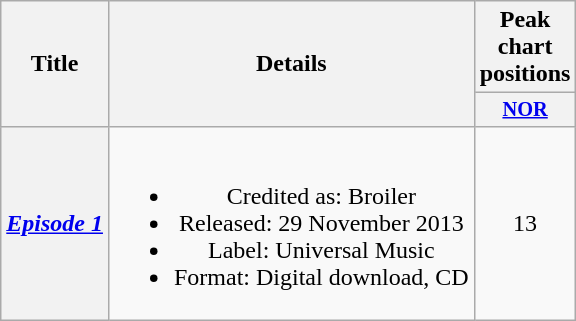<table class="wikitable plainrowheaders" style="text-align:center;">
<tr>
<th scope="col" rowspan="2">Title</th>
<th scope="col" rowspan="2">Details</th>
<th scope="col" colspan="1">Peak chart positions</th>
</tr>
<tr>
<th scope="col" style="width:3em;font-size:85%;"><a href='#'>NOR</a><br></th>
</tr>
<tr>
<th scope="row"><em><a href='#'>Episode 1</a></em></th>
<td><br><ul><li>Credited as: Broiler</li><li>Released: 29 November 2013</li><li>Label: Universal Music</li><li>Format: Digital download, CD</li></ul></td>
<td>13</td>
</tr>
</table>
